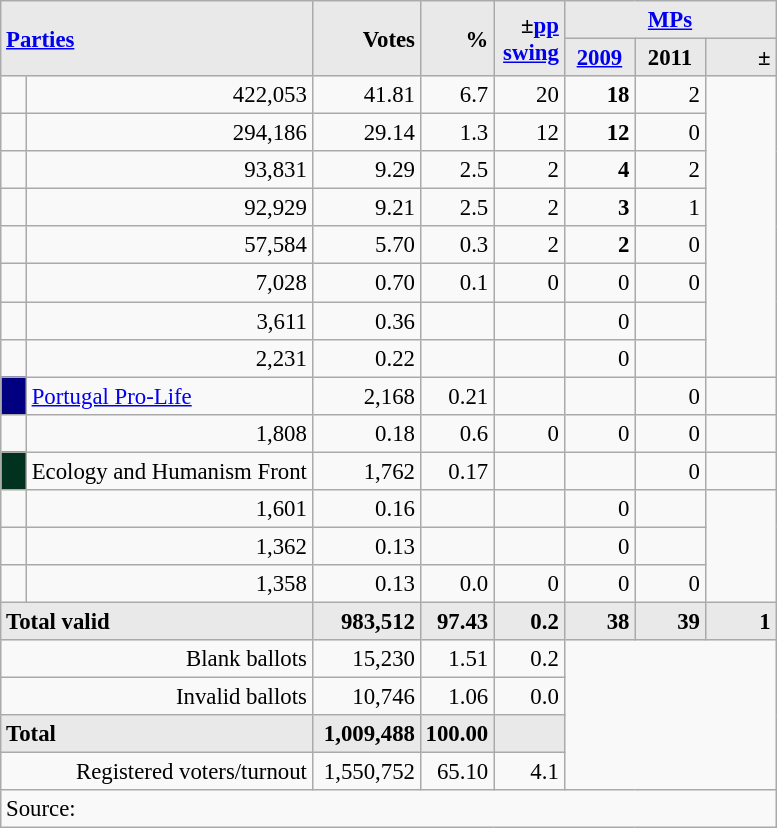<table class="wikitable" style="text-align:right; font-size:95%;">
<tr>
<th rowspan="2" colspan="2" style="background:#e9e9e9; text-align:left;" alignleft><a href='#'>Parties</a></th>
<th rowspan="2" style="background:#e9e9e9; text-align:right;">Votes</th>
<th rowspan="2" style="background:#e9e9e9; text-align:right;">%</th>
<th rowspan="2" style="background:#e9e9e9; text-align:right;">±<a href='#'>pp</a> <a href='#'>swing</a></th>
<th colspan="3" style="background:#e9e9e9; text-align:center;"><a href='#'>MPs</a></th>
</tr>
<tr style="background-color:#E9E9E9">
<th style="background-color:#E9E9E9;text-align:center;"><a href='#'>2009</a></th>
<th style="background-color:#E9E9E9;text-align:center;">2011</th>
<th style="background:#e9e9e9; text-align:right;">±</th>
</tr>
<tr>
<td></td>
<td>422,053</td>
<td>41.81</td>
<td>6.7</td>
<td>20</td>
<td><strong>18</strong></td>
<td>2</td>
</tr>
<tr>
<td></td>
<td>294,186</td>
<td>29.14</td>
<td>1.3</td>
<td>12</td>
<td><strong>12</strong></td>
<td>0</td>
</tr>
<tr>
<td></td>
<td>93,831</td>
<td>9.29</td>
<td>2.5</td>
<td>2</td>
<td><strong>4</strong></td>
<td>2</td>
</tr>
<tr>
<td></td>
<td>92,929</td>
<td>9.21</td>
<td>2.5</td>
<td>2</td>
<td><strong>3</strong></td>
<td>1</td>
</tr>
<tr>
<td></td>
<td>57,584</td>
<td>5.70</td>
<td>0.3</td>
<td>2</td>
<td><strong>2</strong></td>
<td>0</td>
</tr>
<tr>
<td></td>
<td>7,028</td>
<td>0.70</td>
<td>0.1</td>
<td>0</td>
<td>0</td>
<td>0</td>
</tr>
<tr>
<td></td>
<td>3,611</td>
<td>0.36</td>
<td></td>
<td></td>
<td>0</td>
<td></td>
</tr>
<tr>
<td></td>
<td>2,231</td>
<td>0.22</td>
<td></td>
<td></td>
<td>0</td>
<td></td>
</tr>
<tr>
<td style="width:10px;background-color:#000080;text-align:center;"></td>
<td style="text-align:left;"><a href='#'>Portugal Pro-Life</a></td>
<td>2,168</td>
<td>0.21</td>
<td></td>
<td></td>
<td>0</td>
<td></td>
</tr>
<tr>
<td></td>
<td>1,808</td>
<td>0.18</td>
<td>0.6</td>
<td>0</td>
<td>0</td>
<td>0</td>
</tr>
<tr>
<td style="width:10px;background-color:#013220;text-align:center;"></td>
<td style="text-align:left;">Ecology and Humanism Front </td>
<td>1,762</td>
<td>0.17</td>
<td></td>
<td></td>
<td>0</td>
<td></td>
</tr>
<tr>
<td></td>
<td>1,601</td>
<td>0.16</td>
<td></td>
<td></td>
<td>0</td>
<td></td>
</tr>
<tr>
<td></td>
<td>1,362</td>
<td>0.13</td>
<td></td>
<td></td>
<td>0</td>
<td></td>
</tr>
<tr>
<td></td>
<td>1,358</td>
<td>0.13</td>
<td>0.0</td>
<td>0</td>
<td>0</td>
<td>0</td>
</tr>
<tr>
<td colspan=2 align=left style="background-color:#E9E9E9"><strong>Total valid</strong></td>
<td width="65" align="right" style="background-color:#E9E9E9"><strong>983,512</strong></td>
<td width="40" align="right" style="background-color:#E9E9E9"><strong>97.43</strong></td>
<td width="40" align="right" style="background-color:#E9E9E9"><strong>0.2</strong></td>
<td width="40" align="right" style="background-color:#E9E9E9"><strong>38</strong></td>
<td width="40" align="right" style="background-color:#E9E9E9"><strong>39</strong></td>
<td width="40" align="right" style="background-color:#E9E9E9"><strong>1</strong></td>
</tr>
<tr>
<td colspan=2>Blank ballots</td>
<td>15,230</td>
<td>1.51</td>
<td>0.2</td>
<td colspan=4 rowspan=4></td>
</tr>
<tr>
<td colspan=2>Invalid ballots</td>
<td>10,746</td>
<td>1.06</td>
<td>0.0</td>
</tr>
<tr>
<td colspan=2 align=left style="background-color:#E9E9E9"><strong>Total</strong></td>
<td width="50" align="right" style="background-color:#E9E9E9"><strong>1,009,488</strong></td>
<td width="40" align="right" style="background-color:#E9E9E9"><strong>100.00</strong></td>
<td width="40" align="right" style="background-color:#E9E9E9"></td>
</tr>
<tr>
<td colspan=2>Registered voters/turnout</td>
<td>1,550,752</td>
<td>65.10</td>
<td>4.1</td>
</tr>
<tr>
<td colspan=11 align=left>Source: </td>
</tr>
</table>
